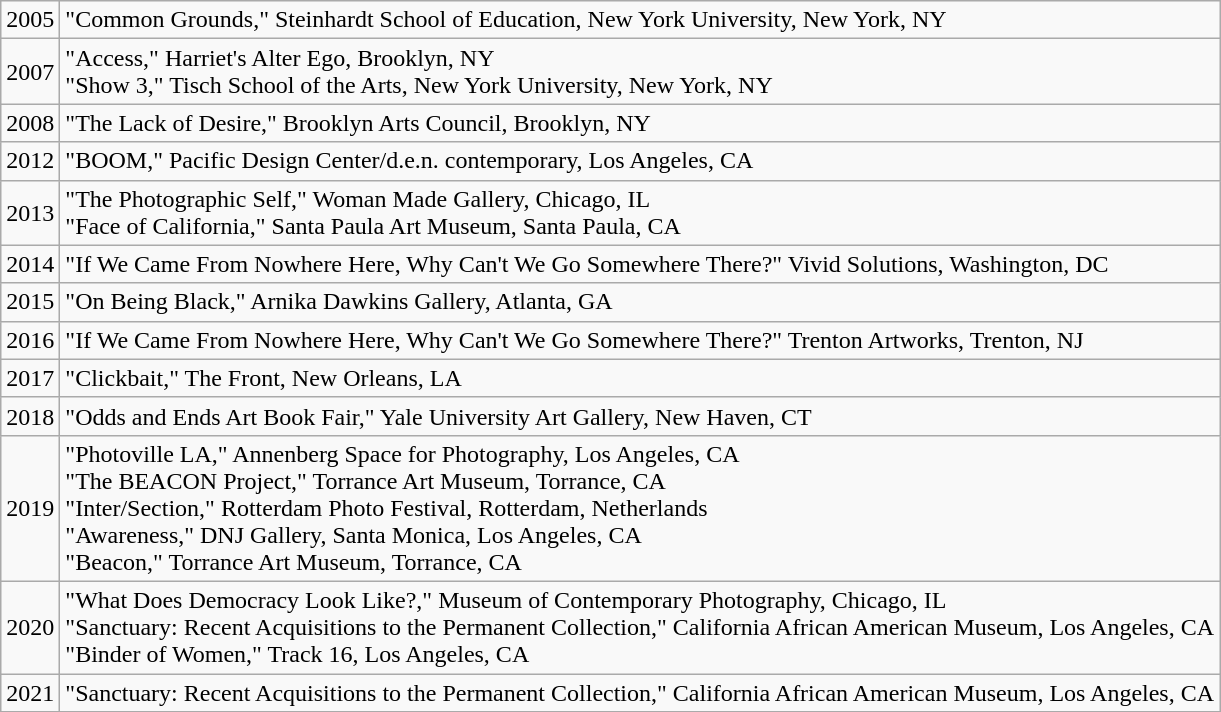<table class="wikitable">
<tr>
<td>2005</td>
<td>"Common Grounds," Steinhardt School of Education, New York University, New York, NY</td>
</tr>
<tr>
<td>2007</td>
<td>"Access," Harriet's Alter Ego, Brooklyn, NY<br>"Show 3," Tisch School of the Arts, New York University, New York, NY</td>
</tr>
<tr>
<td>2008</td>
<td>"The Lack of Desire," Brooklyn Arts Council, Brooklyn, NY</td>
</tr>
<tr>
<td>2012</td>
<td>"BOOM," Pacific Design Center/d.e.n. contemporary, Los Angeles, CA</td>
</tr>
<tr>
<td>2013</td>
<td>"The Photographic Self," Woman Made Gallery, Chicago, IL<br>"Face of California," Santa Paula Art Museum, Santa Paula, CA</td>
</tr>
<tr>
<td>2014</td>
<td>"If We Came From Nowhere Here, Why Can't We Go Somewhere There?" Vivid Solutions, Washington, DC</td>
</tr>
<tr>
<td>2015</td>
<td>"On Being Black," Arnika Dawkins Gallery, Atlanta, GA</td>
</tr>
<tr>
<td>2016</td>
<td>"If We Came From Nowhere Here, Why Can't We Go Somewhere There?" Trenton Artworks, Trenton, NJ</td>
</tr>
<tr>
<td>2017</td>
<td>"Clickbait," The Front, New Orleans, LA</td>
</tr>
<tr>
<td>2018</td>
<td>"Odds and Ends Art Book Fair," Yale University Art Gallery, New Haven, CT</td>
</tr>
<tr>
<td>2019</td>
<td>"Photoville LA," Annenberg Space for Photography, Los Angeles, CA<br>"The BEACON Project," Torrance Art Museum, Torrance, CA<br>"Inter/Section," Rotterdam Photo Festival, Rotterdam, Netherlands <br>"Awareness," DNJ Gallery, Santa Monica, Los Angeles, CA<br>"Beacon," Torrance Art Museum, Torrance, CA</td>
</tr>
<tr>
<td>2020</td>
<td>"What Does Democracy Look Like?," Museum of Contemporary Photography, Chicago, IL<br>"Sanctuary: Recent Acquisitions to the Permanent Collection," California African American Museum, Los Angeles, CA<br>"Binder of Women," Track 16, Los Angeles, CA </td>
</tr>
<tr>
<td>2021</td>
<td>"Sanctuary: Recent Acquisitions to the Permanent Collection," California African American Museum, Los Angeles, CA</td>
</tr>
</table>
